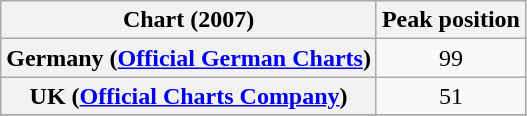<table class="wikitable sortable plainrowheaders" style="text-align:center">
<tr>
<th>Chart (2007)</th>
<th>Peak position</th>
</tr>
<tr>
<th scope="row">Germany (<a href='#'>Official German Charts</a>)</th>
<td style="text-align:center;">99</td>
</tr>
<tr>
<th scope="row">UK (<a href='#'>Official Charts Company</a>)</th>
<td style="text-align:center;">51</td>
</tr>
<tr>
</tr>
</table>
